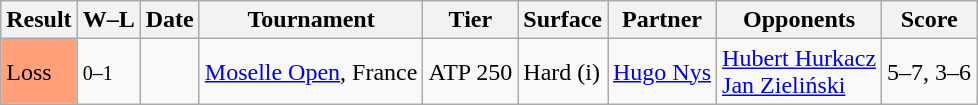<table class="wikitable">
<tr>
<th>Result</th>
<th class="unsortable">W–L</th>
<th>Date</th>
<th>Tournament</th>
<th>Tier</th>
<th>Surface</th>
<th>Partner</th>
<th>Opponents</th>
<th class="unsortable">Score</th>
</tr>
<tr>
<td bgcolor=ffa07a>Loss</td>
<td><small>0–1</small></td>
<td><a href='#'></a></td>
<td><a href='#'>Moselle Open</a>, France</td>
<td>ATP 250</td>
<td>Hard (i)</td>
<td> <a href='#'>Hugo Nys</a></td>
<td> <a href='#'>Hubert Hurkacz</a><br> <a href='#'>Jan Zieliński</a></td>
<td>5–7, 3–6</td>
</tr>
</table>
